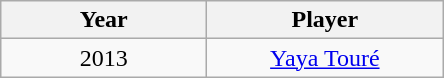<table class="wikitable" style="text-align:center">
<tr>
<th>Year</th>
<th>Player</th>
</tr>
<tr>
<td style="width:130px;">2013</td>
<td style="width:150px;"> <a href='#'>Yaya Touré</a></td>
</tr>
</table>
